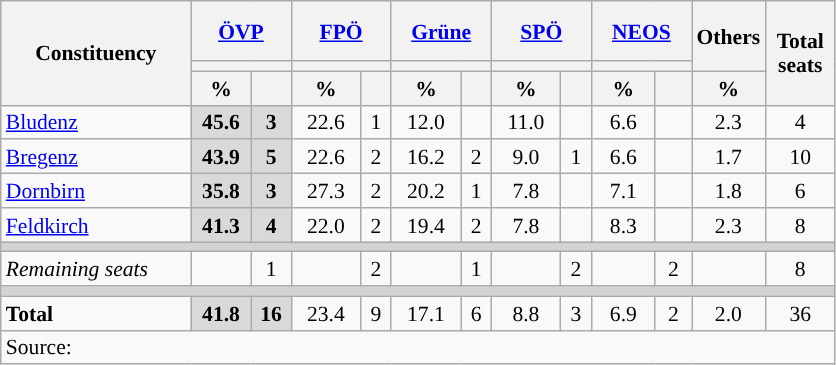<table class="wikitable" style="text-align:center;font-size:90%;line-height:16px">
<tr style="height:40px;">
<th style="width:120px;" rowspan="3">Constituency</th>
<th style="width:60px;" colspan="2"><a href='#'>ÖVP</a></th>
<th style="width:60px;" colspan="2"><a href='#'>FPÖ</a></th>
<th style="width:60px;" colspan="2"><a href='#'>Grüne</a></th>
<th style="width:60px;" colspan="2"><a href='#'>SPÖ</a></th>
<th style="width:60px;" colspan="2"><a href='#'>NEOS</a></th>
<th class="unsortable" style="width:40px;" rowspan="2">Others</th>
<th class="unsortable" style="width:40px;" rowspan="3">Total<br>seats</th>
</tr>
<tr>
<th colspan="2" style="background:"></th>
<th colspan="2" style="background:"></th>
<th colspan="2" style="background:"></th>
<th colspan="2" style="background:"></th>
<th colspan="2" style="background:"></th>
</tr>
<tr>
<th class=unsortable>%</th>
<th class=unsortable></th>
<th class=unsortable>%</th>
<th class=unsortable></th>
<th class=unsortable>%</th>
<th class=unsortable></th>
<th class=unsortable>%</th>
<th class=unsortable></th>
<th class=unsortable>%</th>
<th class=unsortable></th>
<th class=unsortable>%</th>
</tr>
<tr>
<td align=left><a href='#'>Bludenz</a></td>
<td bgcolor=#D9D9D9><strong>45.6</strong></td>
<td bgcolor=#D9D9D9><strong>3</strong></td>
<td>22.6</td>
<td>1</td>
<td>12.0</td>
<td></td>
<td>11.0</td>
<td></td>
<td>6.6</td>
<td></td>
<td>2.3</td>
<td>4</td>
</tr>
<tr>
<td align=left><a href='#'>Bregenz</a></td>
<td bgcolor=#D9D9D9><strong>43.9</strong></td>
<td bgcolor=#D9D9D9><strong>5</strong></td>
<td>22.6</td>
<td>2</td>
<td>16.2</td>
<td>2</td>
<td>9.0</td>
<td>1</td>
<td>6.6</td>
<td></td>
<td>1.7</td>
<td>10</td>
</tr>
<tr>
<td align=left><a href='#'>Dornbirn</a></td>
<td bgcolor=#D9D9D9><strong>35.8</strong></td>
<td bgcolor=#D9D9D9><strong>3</strong></td>
<td>27.3</td>
<td>2</td>
<td>20.2</td>
<td>1</td>
<td>7.8</td>
<td></td>
<td>7.1</td>
<td></td>
<td>1.8</td>
<td>6</td>
</tr>
<tr>
<td align=left><a href='#'>Feldkirch</a></td>
<td bgcolor=#D9D9D9><strong>41.3</strong></td>
<td bgcolor=#D9D9D9><strong>4</strong></td>
<td>22.0</td>
<td>2</td>
<td>19.4</td>
<td>2</td>
<td>7.8</td>
<td></td>
<td>8.3</td>
<td></td>
<td>2.3</td>
<td>8</td>
</tr>
<tr>
<td colspan=13 bgcolor=lightgrey></td>
</tr>
<tr>
<td align=left><em>Remaining seats</em></td>
<td></td>
<td>1</td>
<td></td>
<td>2</td>
<td></td>
<td>1</td>
<td></td>
<td>2</td>
<td></td>
<td>2</td>
<td></td>
<td>8</td>
</tr>
<tr>
<td colspan=13 bgcolor=lightgrey></td>
</tr>
<tr>
<td align=left><strong>Total</strong></td>
<td bgcolor=#D9D9D9><strong>41.8</strong></td>
<td bgcolor=#D9D9D9><strong>16</strong></td>
<td>23.4</td>
<td>9</td>
<td>17.1</td>
<td>6</td>
<td>8.8</td>
<td>3</td>
<td>6.9</td>
<td>2</td>
<td>2.0</td>
<td>36</td>
</tr>
<tr class=sortbottom>
<td colspan=13 align=left>Source: </td>
</tr>
</table>
